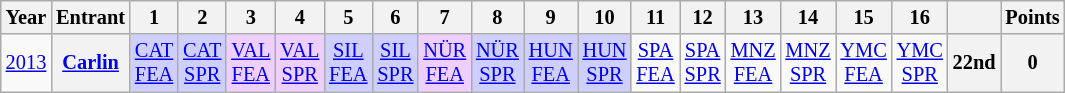<table class="wikitable" style="text-align:center; font-size:85%">
<tr>
<th>Year</th>
<th>Entrant</th>
<th>1</th>
<th>2</th>
<th>3</th>
<th>4</th>
<th>5</th>
<th>6</th>
<th>7</th>
<th>8</th>
<th>9</th>
<th>10</th>
<th>11</th>
<th>12</th>
<th>13</th>
<th>14</th>
<th>15</th>
<th>16</th>
<th></th>
<th>Points</th>
</tr>
<tr>
<td><a href='#'>2013</a></td>
<th><a href='#'>Carlin</a></th>
<td style="background:#cfcfff;"><a href='#'>CAT<br>FEA</a><br></td>
<td style="background:#cfcfff;"><a href='#'>CAT<br>SPR</a><br></td>
<td style="background:#efcfff;"><a href='#'>VAL<br>FEA</a><br></td>
<td style="background:#efcfff;"><a href='#'>VAL<br>SPR</a><br></td>
<td style="background:#cfcfff;"><a href='#'>SIL<br>FEA</a><br></td>
<td style="background:#cfcfff;"><a href='#'>SIL<br>SPR</a><br></td>
<td style="background:#efcfff;"><a href='#'>NÜR<br>FEA</a><br></td>
<td style="background:#cfcfff;"><a href='#'>NÜR<br>SPR</a><br></td>
<td style="background:#cfcfff;"><a href='#'>HUN<br>FEA</a><br></td>
<td style="background:#cfcfff;"><a href='#'>HUN<br>SPR</a><br></td>
<td><a href='#'>SPA<br>FEA</a></td>
<td><a href='#'>SPA<br>SPR</a></td>
<td><a href='#'>MNZ<br>FEA</a></td>
<td><a href='#'>MNZ<br>SPR</a></td>
<td><a href='#'>YMC<br>FEA</a></td>
<td><a href='#'>YMC<br>SPR</a></td>
<th>22nd</th>
<th>0</th>
</tr>
</table>
